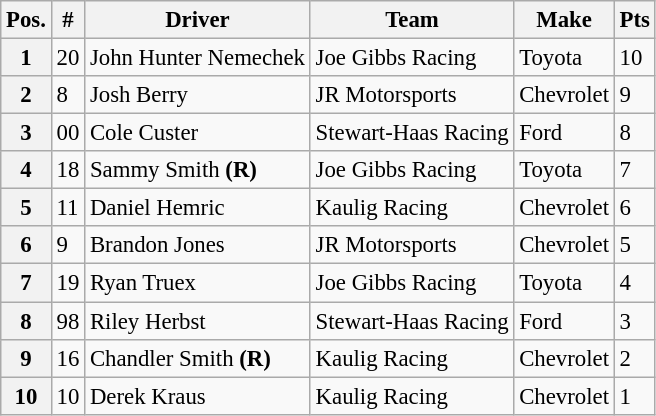<table class="wikitable" style="font-size:95%">
<tr>
<th>Pos.</th>
<th>#</th>
<th>Driver</th>
<th>Team</th>
<th>Make</th>
<th>Pts</th>
</tr>
<tr>
<th>1</th>
<td>20</td>
<td>John Hunter Nemechek</td>
<td>Joe Gibbs Racing</td>
<td>Toyota</td>
<td>10</td>
</tr>
<tr>
<th>2</th>
<td>8</td>
<td>Josh Berry</td>
<td>JR Motorsports</td>
<td>Chevrolet</td>
<td>9</td>
</tr>
<tr>
<th>3</th>
<td>00</td>
<td>Cole Custer</td>
<td>Stewart-Haas Racing</td>
<td>Ford</td>
<td>8</td>
</tr>
<tr>
<th>4</th>
<td>18</td>
<td>Sammy Smith <strong>(R)</strong></td>
<td>Joe Gibbs Racing</td>
<td>Toyota</td>
<td>7</td>
</tr>
<tr>
<th>5</th>
<td>11</td>
<td>Daniel Hemric</td>
<td>Kaulig Racing</td>
<td>Chevrolet</td>
<td>6</td>
</tr>
<tr>
<th>6</th>
<td>9</td>
<td>Brandon Jones</td>
<td>JR Motorsports</td>
<td>Chevrolet</td>
<td>5</td>
</tr>
<tr>
<th>7</th>
<td>19</td>
<td>Ryan Truex</td>
<td>Joe Gibbs Racing</td>
<td>Toyota</td>
<td>4</td>
</tr>
<tr>
<th>8</th>
<td>98</td>
<td>Riley Herbst</td>
<td>Stewart-Haas Racing</td>
<td>Ford</td>
<td>3</td>
</tr>
<tr>
<th>9</th>
<td>16</td>
<td>Chandler Smith <strong>(R)</strong></td>
<td>Kaulig Racing</td>
<td>Chevrolet</td>
<td>2</td>
</tr>
<tr>
<th>10</th>
<td>10</td>
<td>Derek Kraus</td>
<td>Kaulig Racing</td>
<td>Chevrolet</td>
<td>1</td>
</tr>
</table>
